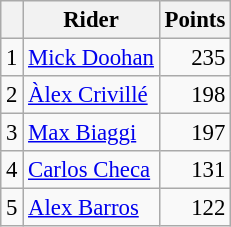<table class="wikitable" style="font-size: 95%;">
<tr>
<th></th>
<th>Rider</th>
<th>Points</th>
</tr>
<tr>
<td align=center>1</td>
<td> <a href='#'>Mick Doohan</a></td>
<td align=right>235</td>
</tr>
<tr>
<td align=center>2</td>
<td> <a href='#'>Àlex Crivillé</a></td>
<td align=right>198</td>
</tr>
<tr>
<td align=center>3</td>
<td> <a href='#'>Max Biaggi</a></td>
<td align=right>197</td>
</tr>
<tr>
<td align=center>4</td>
<td> <a href='#'>Carlos Checa</a></td>
<td align=right>131</td>
</tr>
<tr>
<td align=center>5</td>
<td> <a href='#'>Alex Barros</a></td>
<td align=right>122</td>
</tr>
</table>
